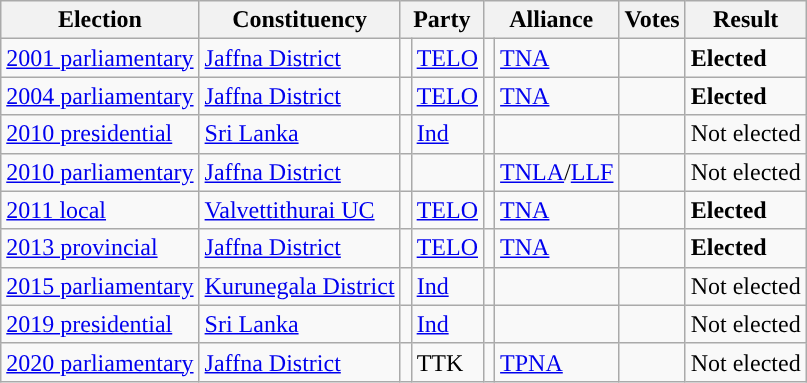<table class="wikitable" style="text-align:left;">
<tr>
<th scope=col>Election</th>
<th scope=col>Constituency</th>
<th scope=col colspan="2">Party</th>
<th scope=col colspan="2">Alliance</th>
<th scope=col>Votes</th>
<th scope=col>Result</th>
</tr>
<tr>
<td><a href='#'>2001 parliamentary</a></td>
<td><a href='#'>Jaffna District</a></td>
<td style="background:"></td>
<td><a href='#'>TELO</a></td>
<td style="background:"></td>
<td><a href='#'>TNA</a></td>
<td align=right></td>
<td><strong>Elected</strong></td>
</tr>
<tr>
<td><a href='#'>2004 parliamentary</a></td>
<td><a href='#'>Jaffna District</a></td>
<td style="background:"></td>
<td><a href='#'>TELO</a></td>
<td style="background:"></td>
<td><a href='#'>TNA</a></td>
<td align=right></td>
<td><strong>Elected</strong></td>
</tr>
<tr>
<td><a href='#'>2010 presidential</a></td>
<td><a href='#'>Sri Lanka</a></td>
<td style="background:"></td>
<td><a href='#'>Ind</a></td>
<td></td>
<td></td>
<td align=right></td>
<td>Not elected</td>
</tr>
<tr>
<td><a href='#'>2010 parliamentary</a></td>
<td><a href='#'>Jaffna District</a></td>
<td></td>
<td></td>
<td style="background:"></td>
<td><a href='#'>TNLA</a>/<a href='#'>LLF</a></td>
<td align=right></td>
<td>Not elected</td>
</tr>
<tr>
<td><a href='#'>2011 local</a></td>
<td><a href='#'>Valvettithurai UC</a></td>
<td style="background:"></td>
<td><a href='#'>TELO</a></td>
<td style="background:"></td>
<td><a href='#'>TNA</a></td>
<td align=right></td>
<td><strong>Elected</strong></td>
</tr>
<tr>
<td><a href='#'>2013 provincial</a></td>
<td><a href='#'>Jaffna District</a></td>
<td style="background:"></td>
<td><a href='#'>TELO</a></td>
<td style="background:"></td>
<td><a href='#'>TNA</a></td>
<td align=right></td>
<td><strong>Elected</strong></td>
</tr>
<tr>
<td><a href='#'>2015 parliamentary</a></td>
<td><a href='#'>Kurunegala District</a></td>
<td style="background:"></td>
<td><a href='#'>Ind</a></td>
<td></td>
<td></td>
<td></td>
<td>Not elected</td>
</tr>
<tr>
<td><a href='#'>2019 presidential</a></td>
<td><a href='#'>Sri Lanka</a></td>
<td style="background:"></td>
<td><a href='#'>Ind</a></td>
<td></td>
<td></td>
<td align=right></td>
<td>Not elected</td>
</tr>
<tr>
<td><a href='#'>2020 parliamentary</a></td>
<td><a href='#'>Jaffna District</a></td>
<td></td>
<td>TTK</td>
<td style="background:"></td>
<td><a href='#'>TPNA</a></td>
<td></td>
<td>Not elected</td>
</tr>
</table>
